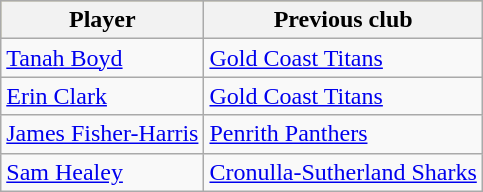<table class="wikitable">
<tr style="background:#bdb76b;">
<th>Player</th>
<th>Previous club</th>
</tr>
<tr>
<td><a href='#'>Tanah Boyd</a></td>
<td> <a href='#'>Gold Coast Titans</a></td>
</tr>
<tr>
<td><a href='#'>Erin Clark</a></td>
<td> <a href='#'>Gold Coast Titans</a></td>
</tr>
<tr>
<td><a href='#'>James Fisher-Harris</a></td>
<td> <a href='#'>Penrith Panthers</a></td>
</tr>
<tr>
<td><a href='#'>Sam Healey</a></td>
<td> <a href='#'>Cronulla-Sutherland Sharks</a></td>
</tr>
</table>
